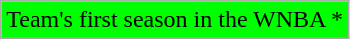<table class="wikitable">
<tr>
<td style="background-color: #0F0;">Team's first season in the WNBA *</td>
</tr>
</table>
